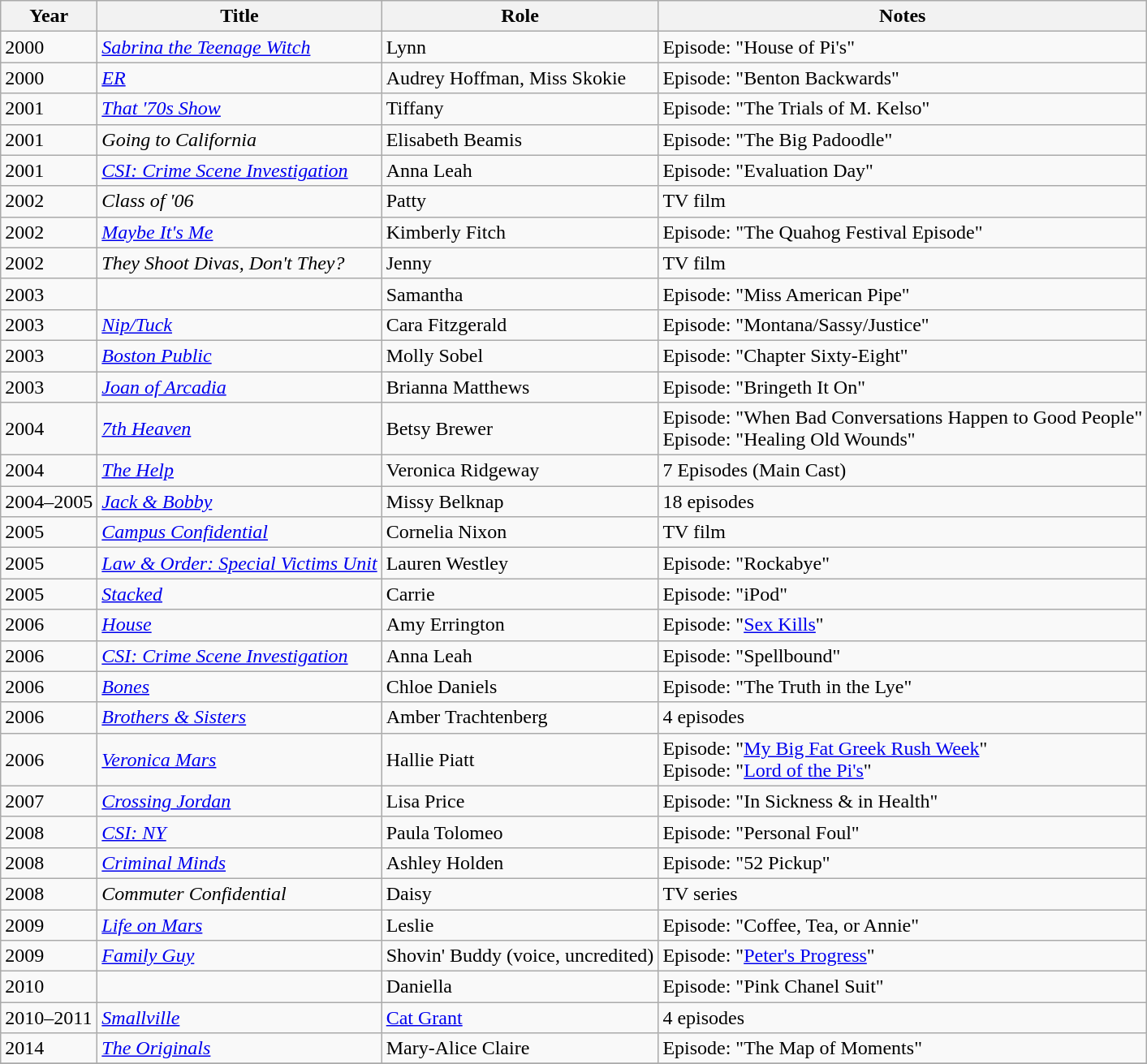<table class="wikitable sortable">
<tr>
<th>Year</th>
<th>Title</th>
<th>Role</th>
<th class="unsortable">Notes</th>
</tr>
<tr>
<td>2000</td>
<td><em><a href='#'>Sabrina the Teenage Witch</a></em></td>
<td>Lynn</td>
<td>Episode: "House of Pi's"</td>
</tr>
<tr>
<td>2000</td>
<td><em><a href='#'>ER</a></em></td>
<td>Audrey Hoffman, Miss Skokie</td>
<td>Episode: "Benton Backwards"</td>
</tr>
<tr>
<td>2001</td>
<td><em><a href='#'>That '70s Show</a></em></td>
<td>Tiffany</td>
<td>Episode: "The Trials of M. Kelso"</td>
</tr>
<tr>
<td>2001</td>
<td><em>Going to California</em></td>
<td>Elisabeth Beamis</td>
<td>Episode: "The Big Padoodle"</td>
</tr>
<tr>
<td>2001</td>
<td><em><a href='#'>CSI: Crime Scene Investigation</a></em></td>
<td>Anna Leah</td>
<td>Episode: "Evaluation Day"</td>
</tr>
<tr>
<td>2002</td>
<td><em>Class of '06</em></td>
<td>Patty</td>
<td>TV film</td>
</tr>
<tr>
<td>2002</td>
<td><em><a href='#'>Maybe It's Me</a></em></td>
<td>Kimberly Fitch</td>
<td>Episode: "The Quahog Festival Episode"</td>
</tr>
<tr>
<td>2002</td>
<td><em>They Shoot Divas, Don't They?</em></td>
<td>Jenny</td>
<td>TV film</td>
</tr>
<tr>
<td>2003</td>
<td><em></em></td>
<td>Samantha</td>
<td>Episode: "Miss American Pipe"</td>
</tr>
<tr>
<td>2003</td>
<td><em><a href='#'>Nip/Tuck</a></em></td>
<td>Cara Fitzgerald</td>
<td>Episode: "Montana/Sassy/Justice"</td>
</tr>
<tr>
<td>2003</td>
<td><em><a href='#'>Boston Public</a></em></td>
<td>Molly Sobel</td>
<td>Episode: "Chapter Sixty-Eight"</td>
</tr>
<tr>
<td>2003</td>
<td><em><a href='#'>Joan of Arcadia</a></em></td>
<td>Brianna Matthews</td>
<td>Episode: "Bringeth It On"</td>
</tr>
<tr>
<td>2004</td>
<td><em><a href='#'>7th Heaven</a></em></td>
<td>Betsy Brewer</td>
<td>Episode: "When Bad Conversations Happen to Good People"<br>Episode: "Healing Old Wounds"</td>
</tr>
<tr>
<td>2004</td>
<td><em><a href='#'>The Help</a></em></td>
<td>Veronica Ridgeway</td>
<td>7 Episodes (Main Cast)</td>
</tr>
<tr>
<td>2004–2005</td>
<td><em><a href='#'>Jack & Bobby</a></em></td>
<td>Missy Belknap</td>
<td>18 episodes</td>
</tr>
<tr>
<td>2005</td>
<td><em><a href='#'>Campus Confidential</a></em></td>
<td>Cornelia Nixon</td>
<td>TV film</td>
</tr>
<tr>
<td>2005</td>
<td><em><a href='#'>Law & Order: Special Victims Unit</a></em></td>
<td>Lauren Westley</td>
<td>Episode: "Rockabye"</td>
</tr>
<tr>
<td>2005</td>
<td><em><a href='#'>Stacked</a></em></td>
<td>Carrie</td>
<td>Episode: "iPod"</td>
</tr>
<tr>
<td>2006</td>
<td><em><a href='#'>House</a></em></td>
<td>Amy Errington</td>
<td>Episode: "<a href='#'>Sex Kills</a>"</td>
</tr>
<tr>
<td>2006</td>
<td><em><a href='#'>CSI: Crime Scene Investigation</a></em></td>
<td>Anna Leah</td>
<td>Episode: "Spellbound"</td>
</tr>
<tr>
<td>2006</td>
<td><em><a href='#'>Bones</a></em></td>
<td>Chloe Daniels</td>
<td>Episode: "The Truth in the Lye"</td>
</tr>
<tr>
<td>2006</td>
<td><em><a href='#'>Brothers & Sisters</a></em></td>
<td>Amber Trachtenberg</td>
<td>4 episodes</td>
</tr>
<tr>
<td>2006</td>
<td><em><a href='#'>Veronica Mars</a></em></td>
<td>Hallie Piatt</td>
<td>Episode: "<a href='#'>My Big Fat Greek Rush Week</a>"<br>Episode: "<a href='#'>Lord of the Pi's</a>"</td>
</tr>
<tr>
<td>2007</td>
<td><em><a href='#'>Crossing Jordan</a></em></td>
<td>Lisa Price</td>
<td>Episode: "In Sickness & in Health"</td>
</tr>
<tr>
<td>2008</td>
<td><em><a href='#'>CSI: NY</a></em></td>
<td>Paula Tolomeo</td>
<td>Episode: "Personal Foul"</td>
</tr>
<tr>
<td>2008</td>
<td><em><a href='#'>Criminal Minds</a></em></td>
<td>Ashley Holden</td>
<td>Episode: "52 Pickup"</td>
</tr>
<tr>
<td>2008</td>
<td><em>Commuter Confidential</em></td>
<td>Daisy</td>
<td>TV series</td>
</tr>
<tr>
<td>2009</td>
<td><em><a href='#'>Life on Mars</a></em></td>
<td>Leslie</td>
<td>Episode: "Coffee, Tea, or Annie"</td>
</tr>
<tr>
<td>2009</td>
<td><em><a href='#'>Family Guy</a></em></td>
<td>Shovin' Buddy (voice, uncredited)</td>
<td>Episode: "<a href='#'>Peter's Progress</a>"</td>
</tr>
<tr>
<td>2010</td>
<td><em></em></td>
<td>Daniella</td>
<td>Episode: "Pink Chanel Suit"</td>
</tr>
<tr>
<td>2010–2011</td>
<td><em><a href='#'>Smallville</a></em></td>
<td><a href='#'>Cat Grant</a></td>
<td>4 episodes</td>
</tr>
<tr>
<td>2014</td>
<td><em><a href='#'>The Originals</a></em></td>
<td>Mary-Alice Claire</td>
<td>Episode: "The Map of Moments"</td>
</tr>
<tr>
</tr>
</table>
